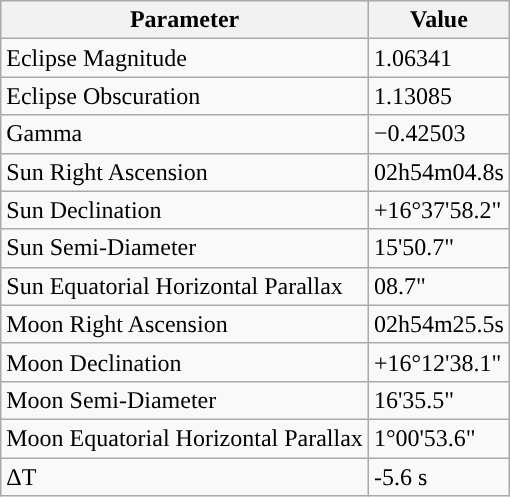<table class="wikitable">
<tr>
<th>Parameter</th>
<th>Value</th>
</tr>
<tr>
<td>Eclipse Magnitude</td>
<td>1.06341</td>
</tr>
<tr>
<td>Eclipse Obscuration</td>
<td>1.13085</td>
</tr>
<tr>
<td>Gamma</td>
<td>−0.42503</td>
</tr>
<tr>
<td>Sun Right Ascension</td>
<td>02h54m04.8s</td>
</tr>
<tr>
<td>Sun Declination</td>
<td>+16°37'58.2"</td>
</tr>
<tr>
<td>Sun Semi-Diameter</td>
<td>15'50.7"</td>
</tr>
<tr>
<td>Sun Equatorial Horizontal Parallax</td>
<td>08.7"</td>
</tr>
<tr>
<td>Moon Right Ascension</td>
<td>02h54m25.5s</td>
</tr>
<tr>
<td>Moon Declination</td>
<td>+16°12'38.1"</td>
</tr>
<tr>
<td>Moon Semi-Diameter</td>
<td>16'35.5"</td>
</tr>
<tr>
<td>Moon Equatorial Horizontal Parallax</td>
<td>1°00'53.6"</td>
</tr>
<tr>
<td>ΔT</td>
<td>-5.6 s</td>
</tr>
</table>
